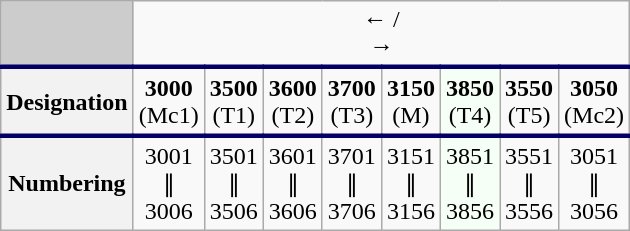<table class="wikitable" style="text-align:center">
<tr style="border-bottom:3px solid #020066">
<td style="background:#ccc"></td>
<td colspan="8"><div>←  / </div><div> →</div></td>
</tr>
<tr>
<th>Designation</th>
<td><strong>3000</strong><br>(Mc1)</td>
<td><strong>3500</strong><br>(T1)</td>
<td><strong>3600</strong><br>(T2)</td>
<td><strong>3700</strong><br>(T3)</td>
<td><strong>3150</strong><br>(M)</td>
<td style="background: #F5FFF5"><strong>3850</strong><br>(T4)</td>
<td><strong>3550</strong><br>(T5)</td>
<td><strong>3050</strong><br>(Mc2)</td>
</tr>
<tr style="border-top:3px solid #020066">
<th>Numbering</th>
<td>3001<br>∥<br>3006</td>
<td>3501<br>∥<br>3506</td>
<td>3601<br>∥<br>3606</td>
<td>3701<br>∥<br>3706</td>
<td>3151<br>∥<br>3156</td>
<td style="background: #F5FFF5">3851<br>∥<br>3856</td>
<td>3551<br>∥<br>3556</td>
<td>3051<br>∥<br>3056</td>
</tr>
</table>
